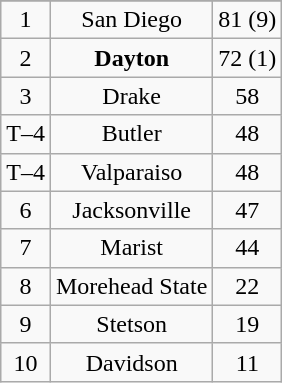<table class="wikitable">
<tr align="center">
</tr>
<tr align="center">
<td>1</td>
<td>San Diego</td>
<td>81 (9)</td>
</tr>
<tr align="center">
<td>2</td>
<td><strong>Dayton</strong></td>
<td>72 (1)</td>
</tr>
<tr align="center">
<td>3</td>
<td>Drake</td>
<td>58</td>
</tr>
<tr align="center">
<td>T–4</td>
<td>Butler</td>
<td>48</td>
</tr>
<tr align="center">
<td>T–4</td>
<td>Valparaiso</td>
<td>48</td>
</tr>
<tr align="center">
<td>6</td>
<td>Jacksonville</td>
<td>47</td>
</tr>
<tr align="center">
<td>7</td>
<td>Marist</td>
<td>44</td>
</tr>
<tr align="center">
<td>8</td>
<td>Morehead State</td>
<td>22</td>
</tr>
<tr align="center">
<td>9</td>
<td>Stetson</td>
<td>19</td>
</tr>
<tr align="center">
<td>10</td>
<td>Davidson</td>
<td>11</td>
</tr>
</table>
